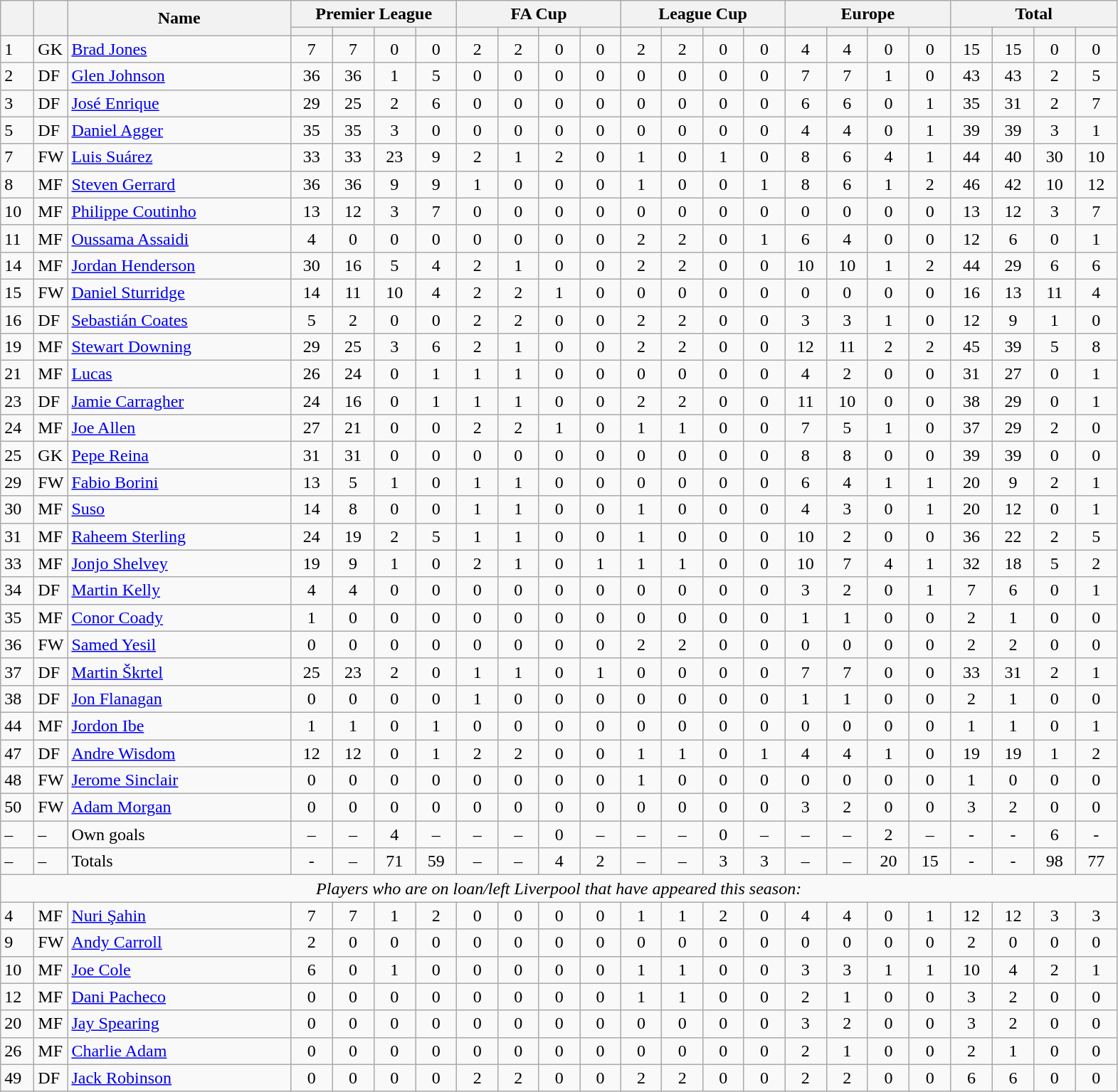<table class="wikitable" style="text-align:center">
<tr>
<th rowspan="2" style="width:3%;"></th>
<th rowspan="2" style="width:3%;"></th>
<th rowspan="2" style="width:20%;">Name</th>
<th colspan="4" style="width:85px;">Premier League</th>
<th colspan="4" style="width:85px;">FA Cup</th>
<th colspan="4" style="width:85px;">League Cup</th>
<th colspan="4" style="width:85px;">Europe</th>
<th colspan="4" style="width:85px;">Total</th>
</tr>
<tr>
<th></th>
<th></th>
<th></th>
<th></th>
<th></th>
<th></th>
<th></th>
<th></th>
<th></th>
<th></th>
<th></th>
<th></th>
<th></th>
<th></th>
<th></th>
<th></th>
<th></th>
<th></th>
<th></th>
<th></th>
</tr>
<tr>
<td align="left">1</td>
<td align="left">GK</td>
<td align="left"> <a href='#'>Brad Jones</a></td>
<td>7</td>
<td>7</td>
<td>0</td>
<td>0</td>
<td>2</td>
<td>2</td>
<td>0</td>
<td>0</td>
<td>2</td>
<td>2</td>
<td>0</td>
<td>0</td>
<td>4</td>
<td>4</td>
<td>0</td>
<td>0</td>
<td>15</td>
<td>15</td>
<td>0</td>
<td>0</td>
</tr>
<tr>
<td align="left">2</td>
<td align="left">DF</td>
<td align="left"> <a href='#'>Glen Johnson</a></td>
<td>36</td>
<td>36</td>
<td>1</td>
<td>5</td>
<td>0</td>
<td>0</td>
<td>0</td>
<td>0</td>
<td>0</td>
<td>0</td>
<td>0</td>
<td>0</td>
<td>7</td>
<td>7</td>
<td>1</td>
<td>0</td>
<td>43</td>
<td>43</td>
<td>2</td>
<td>5</td>
</tr>
<tr>
<td align="left">3</td>
<td align="left">DF</td>
<td align="left"> <a href='#'>José Enrique</a></td>
<td>29</td>
<td>25</td>
<td>2</td>
<td>6</td>
<td>0</td>
<td>0</td>
<td>0</td>
<td>0</td>
<td>0</td>
<td>0</td>
<td>0</td>
<td>0</td>
<td>6</td>
<td>6</td>
<td>0</td>
<td>1</td>
<td>35</td>
<td>31</td>
<td>2</td>
<td>7</td>
</tr>
<tr>
<td align="left">5</td>
<td align="left">DF</td>
<td align="left"> <a href='#'>Daniel Agger</a></td>
<td>35</td>
<td>35</td>
<td>3</td>
<td>0</td>
<td>0</td>
<td>0</td>
<td>0</td>
<td>0</td>
<td>0</td>
<td>0</td>
<td>0</td>
<td>0</td>
<td>4</td>
<td>4</td>
<td>0</td>
<td>1</td>
<td>39</td>
<td>39</td>
<td>3</td>
<td>1</td>
</tr>
<tr>
<td align="left">7</td>
<td align="left">FW</td>
<td align="left"> <a href='#'>Luis Suárez</a></td>
<td>33</td>
<td>33</td>
<td>23</td>
<td>9</td>
<td>2</td>
<td>1</td>
<td>2</td>
<td>0</td>
<td>1</td>
<td>0</td>
<td>1</td>
<td>0</td>
<td>8</td>
<td>6</td>
<td>4</td>
<td>1</td>
<td>44</td>
<td>40</td>
<td>30</td>
<td>10</td>
</tr>
<tr>
<td align="left">8</td>
<td align="left">MF</td>
<td align="left"> <a href='#'>Steven Gerrard</a></td>
<td>36</td>
<td>36</td>
<td>9</td>
<td>9</td>
<td>1</td>
<td>0</td>
<td>0</td>
<td>0</td>
<td>1</td>
<td>0</td>
<td>0</td>
<td>1</td>
<td>8</td>
<td>6</td>
<td>1</td>
<td>2</td>
<td>46</td>
<td>42</td>
<td>10</td>
<td>12</td>
</tr>
<tr>
<td align="left">10</td>
<td align="left">MF</td>
<td align="left"> <a href='#'>Philippe Coutinho</a></td>
<td>13</td>
<td>12</td>
<td>3</td>
<td>7</td>
<td>0</td>
<td>0</td>
<td>0</td>
<td>0</td>
<td>0</td>
<td>0</td>
<td>0</td>
<td>0</td>
<td>0</td>
<td>0</td>
<td>0</td>
<td>0</td>
<td>13</td>
<td>12</td>
<td>3</td>
<td>7</td>
</tr>
<tr>
<td align="left">11</td>
<td align="left">MF</td>
<td align="left"> <a href='#'>Oussama Assaidi</a></td>
<td>4</td>
<td>0</td>
<td>0</td>
<td>0</td>
<td>0</td>
<td>0</td>
<td>0</td>
<td>0</td>
<td>2</td>
<td>2</td>
<td>0</td>
<td>1</td>
<td>6</td>
<td>4</td>
<td>0</td>
<td>0</td>
<td>12</td>
<td>6</td>
<td>0</td>
<td>1</td>
</tr>
<tr>
<td align="left">14</td>
<td align="left">MF</td>
<td align="left"> <a href='#'>Jordan Henderson</a></td>
<td>30</td>
<td>16</td>
<td>5</td>
<td>4</td>
<td>2</td>
<td>1</td>
<td>0</td>
<td>0</td>
<td>2</td>
<td>2</td>
<td>0</td>
<td>0</td>
<td>10</td>
<td>10</td>
<td>1</td>
<td>2</td>
<td>44</td>
<td>29</td>
<td>6</td>
<td>6</td>
</tr>
<tr>
<td align="left">15</td>
<td align="left">FW</td>
<td align="left"> <a href='#'>Daniel Sturridge</a></td>
<td>14</td>
<td>11</td>
<td>10</td>
<td>4</td>
<td>2</td>
<td>2</td>
<td>1</td>
<td>0</td>
<td>0</td>
<td>0</td>
<td>0</td>
<td>0</td>
<td>0</td>
<td>0</td>
<td>0</td>
<td>0</td>
<td>16</td>
<td>13</td>
<td>11</td>
<td>4</td>
</tr>
<tr>
<td align="left">16</td>
<td align="left">DF</td>
<td align="left"> <a href='#'>Sebastián Coates</a></td>
<td>5</td>
<td>2</td>
<td>0</td>
<td>0</td>
<td>2</td>
<td>2</td>
<td>0</td>
<td>0</td>
<td>2</td>
<td>2</td>
<td>0</td>
<td>0</td>
<td>3</td>
<td>3</td>
<td>1</td>
<td>0</td>
<td>12</td>
<td>9</td>
<td>1</td>
<td>0</td>
</tr>
<tr>
<td align="left">19</td>
<td align="left">MF</td>
<td align="left"> <a href='#'>Stewart Downing</a></td>
<td>29</td>
<td>25</td>
<td>3</td>
<td>6</td>
<td>2</td>
<td>1</td>
<td>0</td>
<td>0</td>
<td>2</td>
<td>2</td>
<td>0</td>
<td>0</td>
<td>12</td>
<td>11</td>
<td>2</td>
<td>2</td>
<td>45</td>
<td>39</td>
<td>5</td>
<td>8</td>
</tr>
<tr>
<td align="left">21</td>
<td align="left">MF</td>
<td align="left"> <a href='#'>Lucas</a></td>
<td>26</td>
<td>24</td>
<td>0</td>
<td>1</td>
<td>1</td>
<td>1</td>
<td>0</td>
<td>0</td>
<td>0</td>
<td>0</td>
<td>0</td>
<td>0</td>
<td>4</td>
<td>2</td>
<td>0</td>
<td>0</td>
<td>31</td>
<td>27</td>
<td>0</td>
<td>1</td>
</tr>
<tr>
<td align="left">23</td>
<td align="left">DF</td>
<td align="left"> <a href='#'>Jamie Carragher</a></td>
<td>24</td>
<td>16</td>
<td>0</td>
<td>1</td>
<td>1</td>
<td>1</td>
<td>0</td>
<td>0</td>
<td>2</td>
<td>2</td>
<td>0</td>
<td>0</td>
<td>11</td>
<td>10</td>
<td>0</td>
<td>0</td>
<td>38</td>
<td>29</td>
<td>0</td>
<td>1</td>
</tr>
<tr>
<td align="left">24</td>
<td align="left">MF</td>
<td align="left"> <a href='#'>Joe Allen</a></td>
<td>27</td>
<td>21</td>
<td>0</td>
<td>0</td>
<td>2</td>
<td>2</td>
<td>1</td>
<td>0</td>
<td>1</td>
<td>1</td>
<td>0</td>
<td>0</td>
<td>7</td>
<td>5</td>
<td>1</td>
<td>0</td>
<td>37</td>
<td>29</td>
<td>2</td>
<td>0</td>
</tr>
<tr>
<td align="left">25</td>
<td align="left">GK</td>
<td align="left"> <a href='#'>Pepe Reina</a></td>
<td>31</td>
<td>31</td>
<td>0</td>
<td>0</td>
<td>0</td>
<td>0</td>
<td>0</td>
<td>0</td>
<td>0</td>
<td>0</td>
<td>0</td>
<td>0</td>
<td>8</td>
<td>8</td>
<td>0</td>
<td>0</td>
<td>39</td>
<td>39</td>
<td>0</td>
<td>0</td>
</tr>
<tr>
<td align="left">29</td>
<td align="left">FW</td>
<td align="left"> <a href='#'>Fabio Borini</a></td>
<td>13</td>
<td>5</td>
<td>1</td>
<td>0</td>
<td>1</td>
<td>1</td>
<td>0</td>
<td>0</td>
<td>0</td>
<td>0</td>
<td>0</td>
<td>0</td>
<td>6</td>
<td>4</td>
<td>1</td>
<td>1</td>
<td>20</td>
<td>9</td>
<td>2</td>
<td>1</td>
</tr>
<tr>
<td align="left">30</td>
<td align="left">MF</td>
<td align="left"> <a href='#'>Suso</a></td>
<td>14</td>
<td>8</td>
<td>0</td>
<td>0</td>
<td>1</td>
<td>1</td>
<td>0</td>
<td>0</td>
<td>1</td>
<td>0</td>
<td>0</td>
<td>0</td>
<td>4</td>
<td>3</td>
<td>0</td>
<td>1</td>
<td>20</td>
<td>12</td>
<td>0</td>
<td>1</td>
</tr>
<tr>
<td align="left">31</td>
<td align="left">MF</td>
<td align="left"> <a href='#'>Raheem Sterling</a></td>
<td>24</td>
<td>19</td>
<td>2</td>
<td>5</td>
<td>1</td>
<td>1</td>
<td>0</td>
<td>0</td>
<td>1</td>
<td>0</td>
<td>0</td>
<td>0</td>
<td>10</td>
<td>2</td>
<td>0</td>
<td>0</td>
<td>36</td>
<td>22</td>
<td>2</td>
<td>5</td>
</tr>
<tr>
<td align="left">33</td>
<td align="left">MF</td>
<td align="left"> <a href='#'>Jonjo Shelvey</a></td>
<td>19</td>
<td>9</td>
<td>1</td>
<td>0</td>
<td>2</td>
<td>1</td>
<td>0</td>
<td>1</td>
<td>1</td>
<td>1</td>
<td>0</td>
<td>0</td>
<td>10</td>
<td>7</td>
<td>4</td>
<td>1</td>
<td>32</td>
<td>18</td>
<td>5</td>
<td>2</td>
</tr>
<tr>
<td align="left">34</td>
<td align="left">DF</td>
<td align="left"> <a href='#'>Martin Kelly</a></td>
<td>4</td>
<td>4</td>
<td>0</td>
<td>0</td>
<td>0</td>
<td>0</td>
<td>0</td>
<td>0</td>
<td>0</td>
<td>0</td>
<td>0</td>
<td>0</td>
<td>3</td>
<td>2</td>
<td>0</td>
<td>1</td>
<td>7</td>
<td>6</td>
<td>0</td>
<td>1</td>
</tr>
<tr>
<td align="left">35</td>
<td align="left">MF</td>
<td align="left"> <a href='#'>Conor Coady</a></td>
<td>1</td>
<td>0</td>
<td>0</td>
<td>0</td>
<td>0</td>
<td>0</td>
<td>0</td>
<td>0</td>
<td>0</td>
<td>0</td>
<td>0</td>
<td>0</td>
<td>1</td>
<td>1</td>
<td>0</td>
<td>0</td>
<td>2</td>
<td>1</td>
<td>0</td>
<td>0</td>
</tr>
<tr>
<td align="left">36</td>
<td align="left">FW</td>
<td align="left"> <a href='#'>Samed Yesil</a></td>
<td>0</td>
<td>0</td>
<td>0</td>
<td>0</td>
<td>0</td>
<td>0</td>
<td>0</td>
<td>0</td>
<td>2</td>
<td>2</td>
<td>0</td>
<td>0</td>
<td>0</td>
<td>0</td>
<td>0</td>
<td>0</td>
<td>2</td>
<td>2</td>
<td>0</td>
<td>0</td>
</tr>
<tr>
<td align="left">37</td>
<td align="left">DF</td>
<td align="left"> <a href='#'>Martin Škrtel</a></td>
<td>25</td>
<td>23</td>
<td>2</td>
<td>0</td>
<td>1</td>
<td>1</td>
<td>0</td>
<td>1</td>
<td>0</td>
<td>0</td>
<td>0</td>
<td>0</td>
<td>7</td>
<td>7</td>
<td>0</td>
<td>0</td>
<td>33</td>
<td>31</td>
<td>2</td>
<td>1</td>
</tr>
<tr>
<td align="left">38</td>
<td align="left">DF</td>
<td align="left"> <a href='#'>Jon Flanagan</a></td>
<td>0</td>
<td>0</td>
<td>0</td>
<td>0</td>
<td>1</td>
<td>0</td>
<td>0</td>
<td>0</td>
<td>0</td>
<td>0</td>
<td>0</td>
<td>0</td>
<td>1</td>
<td>1</td>
<td>0</td>
<td>0</td>
<td>2</td>
<td>1</td>
<td>0</td>
<td>0</td>
</tr>
<tr>
<td align="left">44</td>
<td align="left">MF</td>
<td align="left"> <a href='#'>Jordon Ibe</a></td>
<td>1</td>
<td>1</td>
<td>0</td>
<td>1</td>
<td>0</td>
<td>0</td>
<td>0</td>
<td>0</td>
<td>0</td>
<td>0</td>
<td>0</td>
<td>0</td>
<td>0</td>
<td>0</td>
<td>0</td>
<td>0</td>
<td>1</td>
<td>1</td>
<td>0</td>
<td>1</td>
</tr>
<tr>
<td align="left">47</td>
<td align="left">DF</td>
<td align="left"> <a href='#'>Andre Wisdom</a></td>
<td>12</td>
<td>12</td>
<td>0</td>
<td>1</td>
<td>2</td>
<td>2</td>
<td>0</td>
<td>0</td>
<td>1</td>
<td>1</td>
<td>0</td>
<td>1</td>
<td>4</td>
<td>4</td>
<td>1</td>
<td>0</td>
<td>19</td>
<td>19</td>
<td>1</td>
<td>2</td>
</tr>
<tr>
<td align="left">48</td>
<td align="left">FW</td>
<td align="left"> <a href='#'>Jerome Sinclair</a></td>
<td>0</td>
<td>0</td>
<td>0</td>
<td>0</td>
<td>0</td>
<td>0</td>
<td>0</td>
<td>0</td>
<td>1</td>
<td>0</td>
<td>0</td>
<td>0</td>
<td>0</td>
<td>0</td>
<td>0</td>
<td>0</td>
<td>1</td>
<td>0</td>
<td>0</td>
<td>0</td>
</tr>
<tr>
<td align="left">50</td>
<td align="left">FW</td>
<td align="left"> <a href='#'>Adam Morgan</a></td>
<td>0</td>
<td>0</td>
<td>0</td>
<td>0</td>
<td>0</td>
<td>0</td>
<td>0</td>
<td>0</td>
<td>0</td>
<td>0</td>
<td>0</td>
<td>0</td>
<td>3</td>
<td>2</td>
<td>0</td>
<td>0</td>
<td>3</td>
<td>2</td>
<td>0</td>
<td>0</td>
</tr>
<tr>
<td align="left">–</td>
<td align="left">–</td>
<td align="left">Own goals</td>
<td>–</td>
<td>–</td>
<td>4</td>
<td>–</td>
<td>–</td>
<td>–</td>
<td>0</td>
<td>–</td>
<td>–</td>
<td>–</td>
<td>0</td>
<td>–</td>
<td>–</td>
<td>–</td>
<td>2</td>
<td>–</td>
<td>-</td>
<td>-</td>
<td>6</td>
<td>-</td>
</tr>
<tr>
<td align="left">–</td>
<td align="left">–</td>
<td align="left">Totals</td>
<td –>-</td>
<td>–</td>
<td>71</td>
<td>59</td>
<td>–</td>
<td>–</td>
<td>4</td>
<td>2</td>
<td>–</td>
<td>–</td>
<td>3</td>
<td>3</td>
<td>–</td>
<td>–</td>
<td>20</td>
<td>15</td>
<td>-</td>
<td>-</td>
<td>98</td>
<td>77</td>
</tr>
<tr>
<td colspan="23"><em>Players who are on loan/left Liverpool that have appeared this season:</em></td>
</tr>
<tr>
<td align="left">4</td>
<td align="left">MF</td>
<td align="left"> <a href='#'>Nuri Şahin</a></td>
<td>7</td>
<td>7</td>
<td>1</td>
<td>2</td>
<td>0</td>
<td>0</td>
<td>0</td>
<td>0</td>
<td>1</td>
<td>1</td>
<td>2</td>
<td>0</td>
<td>4</td>
<td>4</td>
<td>0</td>
<td>1</td>
<td>12</td>
<td>12</td>
<td>3</td>
<td>3</td>
</tr>
<tr>
<td align="left">9</td>
<td align="left">FW</td>
<td align="left"> <a href='#'>Andy Carroll</a></td>
<td>2</td>
<td>0</td>
<td>0</td>
<td>0</td>
<td>0</td>
<td>0</td>
<td>0</td>
<td>0</td>
<td>0</td>
<td>0</td>
<td>0</td>
<td>0</td>
<td>0</td>
<td>0</td>
<td>0</td>
<td>0</td>
<td>2</td>
<td>0</td>
<td>0</td>
<td>0</td>
</tr>
<tr>
<td align="left">10</td>
<td align="left">MF</td>
<td align="left"> <a href='#'>Joe Cole</a></td>
<td>6</td>
<td>0</td>
<td>1</td>
<td>0</td>
<td>0</td>
<td>0</td>
<td>0</td>
<td>0</td>
<td>1</td>
<td>1</td>
<td>0</td>
<td>0</td>
<td>3</td>
<td>3</td>
<td>1</td>
<td>1</td>
<td>10</td>
<td>4</td>
<td>2</td>
<td>1</td>
</tr>
<tr>
<td align="left">12</td>
<td align="left">MF</td>
<td align="left"> <a href='#'>Dani Pacheco</a></td>
<td>0</td>
<td>0</td>
<td>0</td>
<td>0</td>
<td>0</td>
<td>0</td>
<td>0</td>
<td>0</td>
<td>1</td>
<td>1</td>
<td>0</td>
<td>0</td>
<td>2</td>
<td>1</td>
<td>0</td>
<td>0</td>
<td>3</td>
<td>2</td>
<td>0</td>
<td>0</td>
</tr>
<tr>
<td align="left">20</td>
<td align="left">MF</td>
<td align="left"> <a href='#'>Jay Spearing</a></td>
<td>0</td>
<td>0</td>
<td>0</td>
<td>0</td>
<td>0</td>
<td>0</td>
<td>0</td>
<td>0</td>
<td>0</td>
<td>0</td>
<td>0</td>
<td>0</td>
<td>3</td>
<td>2</td>
<td>0</td>
<td>0</td>
<td>3</td>
<td>2</td>
<td>0</td>
<td>0</td>
</tr>
<tr>
<td align="left">26</td>
<td align="left">MF</td>
<td align="left"> <a href='#'>Charlie Adam</a></td>
<td>0</td>
<td>0</td>
<td>0</td>
<td>0</td>
<td>0</td>
<td>0</td>
<td>0</td>
<td>0</td>
<td>0</td>
<td>0</td>
<td>0</td>
<td>0</td>
<td>2</td>
<td>1</td>
<td>0</td>
<td>0</td>
<td>2</td>
<td>1</td>
<td>0</td>
<td>0</td>
</tr>
<tr>
<td align="left">49</td>
<td align="left">DF</td>
<td align="left"> <a href='#'>Jack Robinson</a></td>
<td>0</td>
<td>0</td>
<td>0</td>
<td>0</td>
<td>2</td>
<td>2</td>
<td>0</td>
<td>0</td>
<td>2</td>
<td>2</td>
<td>0</td>
<td>0</td>
<td>2</td>
<td>2</td>
<td>0</td>
<td>0</td>
<td>6</td>
<td>6</td>
<td>0</td>
<td>0</td>
</tr>
</table>
